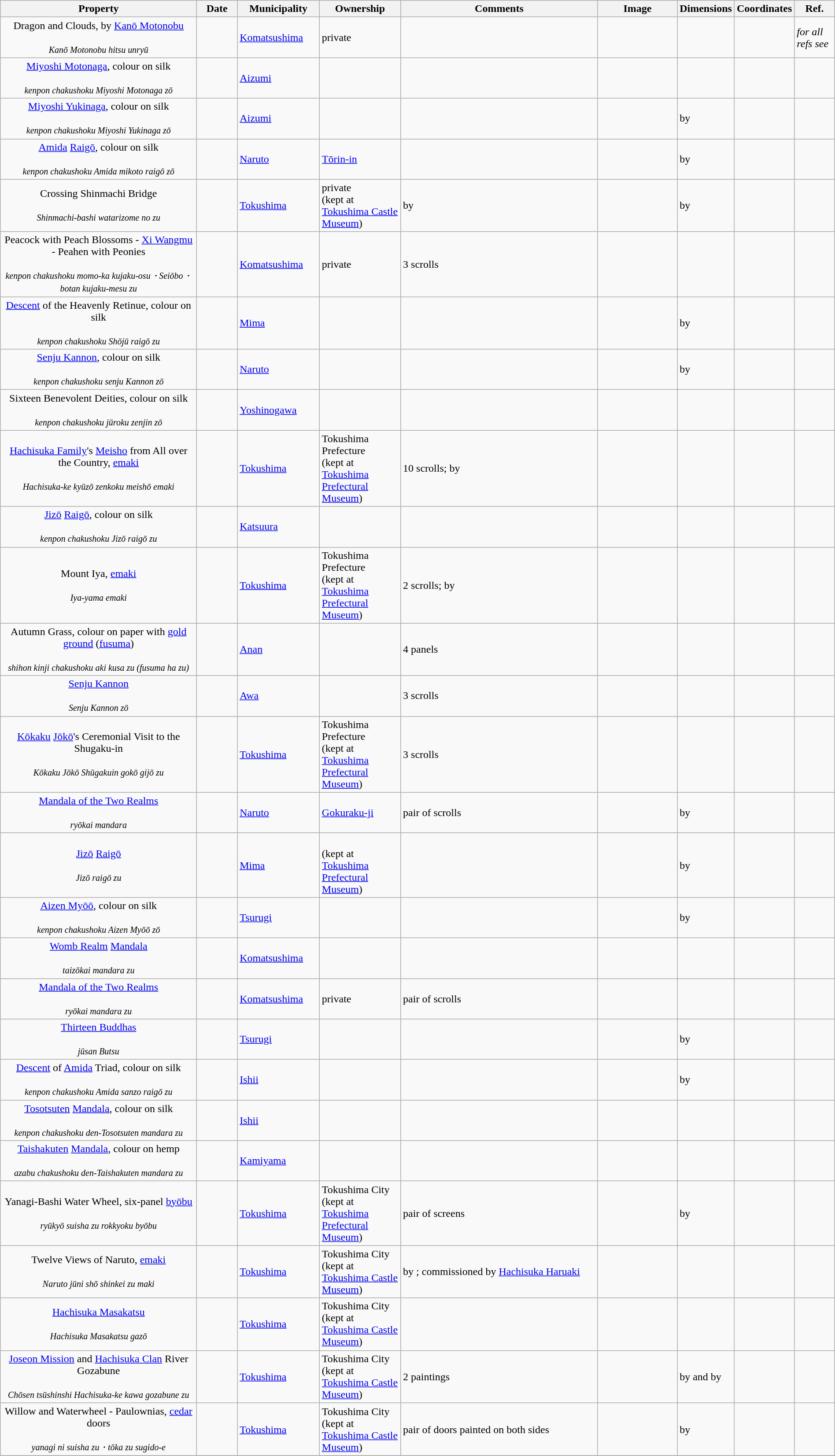<table class="wikitable sortable"  style="width:100%;">
<tr>
<th width="25%" align="left">Property</th>
<th width="5%" align="left">Date</th>
<th width="10%" align="left">Municipality</th>
<th width="10%" align="left">Ownership</th>
<th width="25%" align="left" class="unsortable">Comments</th>
<th width="10%" align="left" class="unsortable">Image</th>
<th width="5%" align="left" class="unsortable">Dimensions</th>
<th width="5%" align="left" class="unsortable">Coordinates</th>
<th width="5%" align="left" class="unsortable">Ref.</th>
</tr>
<tr>
<td align="center">Dragon and Clouds, by <a href='#'>Kanō Motonobu</a><br><br><small><em>Kanō Motonobu hitsu unryū</em></small></td>
<td></td>
<td><a href='#'>Komatsushima</a></td>
<td>private</td>
<td></td>
<td></td>
<td></td>
<td></td>
<td><em>for all refs see</em> </td>
</tr>
<tr>
<td align="center"><a href='#'>Miyoshi Motonaga</a>, colour on silk<br><br><small><em>kenpon chakushoku Miyoshi Motonaga zō</em></small></td>
<td></td>
<td><a href='#'>Aizumi</a></td>
<td></td>
<td></td>
<td></td>
<td></td>
<td></td>
<td></td>
</tr>
<tr>
<td align="center"><a href='#'>Miyoshi Yukinaga</a>, colour on silk<br><br><small><em>kenpon chakushoku Miyoshi Yukinaga zō</em></small></td>
<td></td>
<td><a href='#'>Aizumi</a></td>
<td></td>
<td></td>
<td></td>
<td> by </td>
<td></td>
<td></td>
</tr>
<tr>
<td align="center"><a href='#'>Amida</a> <a href='#'>Raigō</a>, colour on silk<br><br><small><em>kenpon chakushoku Amida mikoto raigō zō</em></small></td>
<td></td>
<td><a href='#'>Naruto</a></td>
<td><a href='#'>Tōrin-in</a></td>
<td></td>
<td></td>
<td> by </td>
<td></td>
<td></td>
</tr>
<tr>
<td align="center">Crossing Shinmachi Bridge<br><br><small><em>Shinmachi-bashi watarizome no zu</em></small></td>
<td></td>
<td><a href='#'>Tokushima</a></td>
<td>private<br>(kept at <a href='#'>Tokushima Castle Museum</a>)</td>
<td>by </td>
<td></td>
<td> by </td>
<td></td>
<td></td>
</tr>
<tr>
<td align="center">Peacock with Peach Blossoms - <a href='#'>Xi Wangmu</a> - Peahen with Peonies<br><br><small><em>kenpon chakushoku momo-ka kujaku-osu・Seiōbo・botan kujaku-mesu zu</em></small></td>
<td></td>
<td><a href='#'>Komatsushima</a></td>
<td>private</td>
<td>3 scrolls</td>
<td></td>
<td></td>
<td></td>
<td></td>
</tr>
<tr>
<td align="center"><a href='#'>Descent</a> of the Heavenly Retinue, colour on silk<br><br><small><em>kenpon chakushoku Shōjū raigō zu</em></small></td>
<td></td>
<td><a href='#'>Mima</a></td>
<td></td>
<td></td>
<td></td>
<td> by </td>
<td></td>
<td></td>
</tr>
<tr>
<td align="center"><a href='#'>Senju Kannon</a>, colour on silk<br><br><small><em>kenpon chakushoku senju Kannon zō</em></small></td>
<td></td>
<td><a href='#'>Naruto</a></td>
<td></td>
<td></td>
<td align="center"></td>
<td> by </td>
<td></td>
<td></td>
</tr>
<tr>
<td align="center">Sixteen Benevolent Deities, colour on silk<br><br><small><em>kenpon chakushoku jūroku zenjin zō</em></small></td>
<td></td>
<td><a href='#'>Yoshinogawa</a></td>
<td></td>
<td></td>
<td></td>
<td></td>
<td></td>
<td></td>
</tr>
<tr>
<td align="center"><a href='#'>Hachisuka Family</a>'s <a href='#'>Meisho</a> from All over the Country, <a href='#'>emaki</a><br><br><small><em>Hachisuka-ke kyūzō zenkoku meishō emaki</em></small></td>
<td></td>
<td><a href='#'>Tokushima</a></td>
<td>Tokushima Prefecture<br>(kept at <a href='#'>Tokushima Prefectural Museum</a>)</td>
<td>10 scrolls; by </td>
<td></td>
<td></td>
<td></td>
<td></td>
</tr>
<tr>
<td align="center"><a href='#'>Jizō</a> <a href='#'>Raigō</a>, colour on silk<br><br><small><em>kenpon chakushoku Jizō raigō zu</em></small></td>
<td></td>
<td><a href='#'>Katsuura</a></td>
<td></td>
<td></td>
<td></td>
<td></td>
<td></td>
<td></td>
</tr>
<tr>
<td align="center">Mount Iya, <a href='#'>emaki</a><br><br><small><em>Iya-yama emaki</em></small></td>
<td></td>
<td><a href='#'>Tokushima</a></td>
<td>Tokushima Prefecture<br>(kept at <a href='#'>Tokushima Prefectural Museum</a>)</td>
<td>2 scrolls; by </td>
<td></td>
<td></td>
<td></td>
<td></td>
</tr>
<tr>
<td align="center">Autumn Grass, colour on paper with <a href='#'>gold ground</a> (<a href='#'>fusuma</a>)<br><br><small><em>shihon kinji chakushoku aki kusa zu (fusuma ha zu)</em></small></td>
<td></td>
<td><a href='#'>Anan</a></td>
<td></td>
<td>4 panels</td>
<td></td>
<td></td>
<td></td>
<td></td>
</tr>
<tr>
<td align="center"><a href='#'>Senju Kannon</a><br><br><small><em>Senju Kannon zō</em></small></td>
<td></td>
<td><a href='#'>Awa</a></td>
<td></td>
<td>3 scrolls</td>
<td></td>
<td></td>
<td></td>
<td></td>
</tr>
<tr>
<td align="center"><a href='#'>Kōkaku</a> <a href='#'>Jōkō</a>'s Ceremonial Visit to the Shugaku-in<br><br><small><em>Kōkaku Jōkō Shūgakuin gokō gijō zu</em></small></td>
<td></td>
<td><a href='#'>Tokushima</a></td>
<td>Tokushima Prefecture<br>(kept at <a href='#'>Tokushima Prefectural Museum</a>)</td>
<td>3 scrolls</td>
<td></td>
<td></td>
<td></td>
<td></td>
</tr>
<tr>
<td align="center"><a href='#'>Mandala of the Two Realms</a><br><br><small><em>ryōkai mandara</em></small></td>
<td></td>
<td><a href='#'>Naruto</a></td>
<td><a href='#'>Gokuraku-ji</a></td>
<td>pair of scrolls</td>
<td></td>
<td> by </td>
<td></td>
<td></td>
</tr>
<tr>
<td align="center"><a href='#'>Jizō</a> <a href='#'>Raigō</a><br><br><small><em>Jizō raigō zu</em></small></td>
<td></td>
<td><a href='#'>Mima</a></td>
<td><br>(kept at <a href='#'>Tokushima Prefectural Museum</a>)</td>
<td></td>
<td></td>
<td> by </td>
<td></td>
<td></td>
</tr>
<tr>
<td align="center"><a href='#'>Aizen Myōō</a>, colour on silk<br><br><small><em>kenpon chakushoku Aizen Myōō zō</em></small></td>
<td></td>
<td><a href='#'>Tsurugi</a></td>
<td></td>
<td></td>
<td align="center"></td>
<td> by </td>
<td></td>
<td></td>
</tr>
<tr>
<td align="center"><a href='#'>Womb Realm</a> <a href='#'>Mandala</a><br><br><small><em>taizōkai mandara zu</em></small></td>
<td></td>
<td><a href='#'>Komatsushima</a></td>
<td></td>
<td></td>
<td></td>
<td></td>
<td></td>
<td></td>
</tr>
<tr>
<td align="center"><a href='#'>Mandala of the Two Realms</a><br><br><small><em>ryōkai mandara zu</em></small></td>
<td></td>
<td><a href='#'>Komatsushima</a></td>
<td>private</td>
<td>pair of scrolls</td>
<td></td>
<td></td>
<td></td>
<td></td>
</tr>
<tr>
<td align="center"><a href='#'>Thirteen Buddhas</a><br><br><small><em>jūsan Butsu</em></small></td>
<td></td>
<td><a href='#'>Tsurugi</a></td>
<td></td>
<td></td>
<td align="center"></td>
<td> by </td>
<td></td>
<td></td>
</tr>
<tr>
<td align="center"><a href='#'>Descent</a> of <a href='#'>Amida</a> Triad, colour on silk<br><br><small><em>kenpon chakushoku Amida sanzo raigō zu</em></small></td>
<td></td>
<td><a href='#'>Ishii</a></td>
<td></td>
<td></td>
<td></td>
<td> by </td>
<td></td>
<td></td>
</tr>
<tr>
<td align="center"><a href='#'>Tosotsuten</a> <a href='#'>Mandala</a>, colour on silk<br><br><small><em>kenpon chakushoku den-Tosotsuten mandara zu</em></small></td>
<td></td>
<td><a href='#'>Ishii</a></td>
<td></td>
<td></td>
<td></td>
<td></td>
<td></td>
<td></td>
</tr>
<tr>
<td align="center"><a href='#'>Taishakuten</a> <a href='#'>Mandala</a>, colour on hemp<br><br><small><em>azabu chakushoku den-Taishakuten mandara zu</em></small></td>
<td></td>
<td><a href='#'>Kamiyama</a></td>
<td></td>
<td></td>
<td></td>
<td></td>
<td></td>
<td></td>
</tr>
<tr>
<td align="center">Yanagi-Bashi Water Wheel, six-panel <a href='#'>byōbu</a><br><br><small><em>ryūkyō suisha zu rokkyoku byōbu</em></small></td>
<td></td>
<td><a href='#'>Tokushima</a></td>
<td>Tokushima City<br>(kept at <a href='#'>Tokushima Prefectural Museum</a>)</td>
<td>pair of screens</td>
<td></td>
<td> by </td>
<td></td>
<td></td>
</tr>
<tr>
<td align="center">Twelve Views of Naruto, <a href='#'>emaki</a><br><br><small><em>Naruto jūni shō shinkei zu maki</em></small></td>
<td></td>
<td><a href='#'>Tokushima</a></td>
<td>Tokushima City<br>(kept at <a href='#'>Tokushima Castle Museum</a>)</td>
<td>by ; commissioned by <a href='#'>Hachisuka Haruaki</a></td>
<td></td>
<td></td>
<td></td>
<td></td>
</tr>
<tr>
<td align="center"><a href='#'>Hachisuka Masakatsu</a><br><br><small><em>Hachisuka Masakatsu gazō</em></small></td>
<td></td>
<td><a href='#'>Tokushima</a></td>
<td>Tokushima City<br>(kept at <a href='#'>Tokushima Castle Museum</a>)</td>
<td></td>
<td align="center"></td>
<td></td>
<td></td>
<td></td>
</tr>
<tr>
<td align="center"><a href='#'>Joseon Mission</a> and <a href='#'>Hachisuka Clan</a> River Gozabune<br><br><small><em>Chōsen tsūshinshi Hachisuka-ke kawa gozabune zu</em></small></td>
<td></td>
<td><a href='#'>Tokushima</a></td>
<td>Tokushima City<br>(kept at <a href='#'>Tokushima Castle Museum</a>)</td>
<td>2 paintings</td>
<td> </td>
<td> by  and  by </td>
<td></td>
<td></td>
</tr>
<tr>
<td align="center">Willow and Waterwheel - Paulownias, <a href='#'>cedar</a> doors<br><br><small><em>yanagi ni suisha zu・tōka zu sugido-e</em></small></td>
<td></td>
<td><a href='#'>Tokushima</a></td>
<td>Tokushima City<br>(kept at <a href='#'>Tokushima Castle Museum</a>)</td>
<td>pair of doors painted on both sides</td>
<td> </td>
<td> by </td>
<td></td>
<td></td>
</tr>
<tr>
</tr>
</table>
